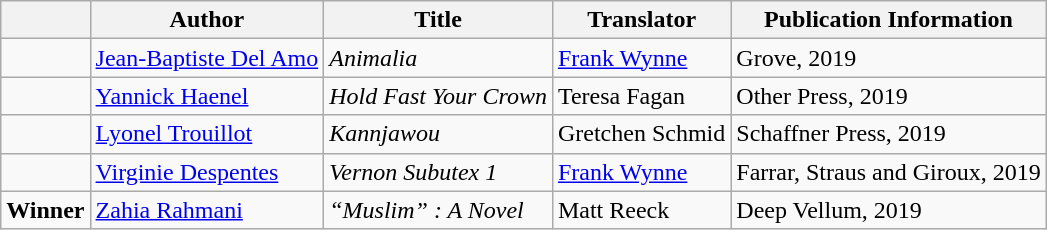<table class="wikitable">
<tr>
<th></th>
<th>Author</th>
<th>Title</th>
<th>Translator</th>
<th>Publication Information</th>
</tr>
<tr>
<td></td>
<td><a href='#'>Jean-Baptiste Del Amo</a></td>
<td><em>Animalia</em></td>
<td><a href='#'>Frank Wynne</a></td>
<td>Grove, 2019</td>
</tr>
<tr>
<td></td>
<td><a href='#'>Yannick Haenel</a></td>
<td><em>Hold Fast Your Crown</em></td>
<td>Teresa Fagan</td>
<td>Other Press, 2019</td>
</tr>
<tr>
<td></td>
<td><a href='#'>Lyonel Trouillot</a></td>
<td><em>Kannjawou</em></td>
<td>Gretchen Schmid</td>
<td>Schaffner Press, 2019</td>
</tr>
<tr>
<td></td>
<td><a href='#'>Virginie Despentes</a></td>
<td><em>Vernon Subutex 1</em></td>
<td><a href='#'>Frank Wynne</a></td>
<td>Farrar, Straus and Giroux, 2019</td>
</tr>
<tr>
<td><strong>Winner</strong></td>
<td><a href='#'>Zahia Rahmani</a></td>
<td><em>“Muslim” : A Novel</em></td>
<td>Matt Reeck</td>
<td>Deep Vellum, 2019</td>
</tr>
</table>
